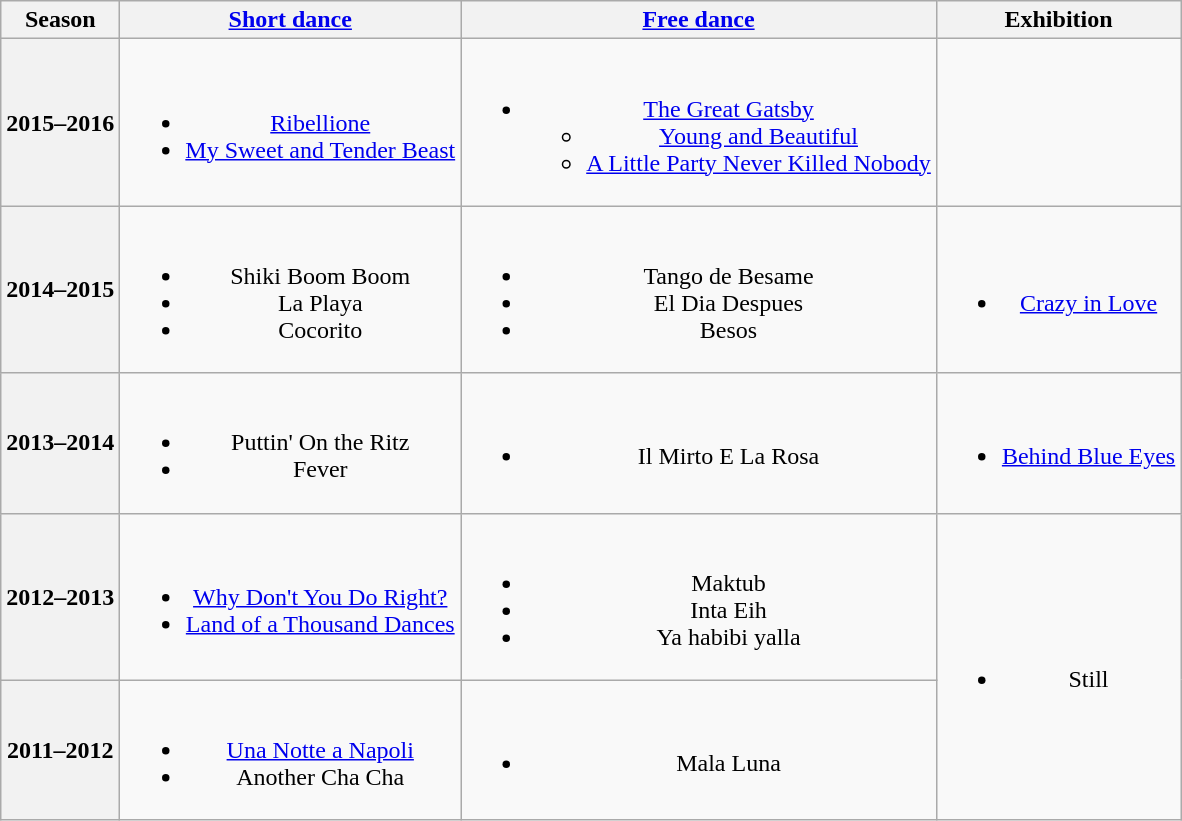<table class="wikitable" style="text-align:center">
<tr>
<th>Season</th>
<th><a href='#'>Short dance</a></th>
<th><a href='#'>Free dance</a></th>
<th>Exhibition</th>
</tr>
<tr>
<th>2015–2016 <br></th>
<td><br><ul><li> <a href='#'>Ribellione</a> <br></li><li> <a href='#'>My Sweet and Tender Beast</a> <br></li></ul></td>
<td><br><ul><li><a href='#'>The Great Gatsby</a><ul><li><a href='#'>Young and Beautiful</a> <br></li><li><a href='#'>A Little Party Never Killed Nobody</a> <br> </li></ul></li></ul></td>
<td></td>
</tr>
<tr>
<th>2014–2015 <br></th>
<td><br><ul><li> Shiki Boom Boom</li><li> La Playa <br></li><li> Cocorito</li></ul></td>
<td><br><ul><li>Tango de Besame <br></li><li>El Dia Despues <br></li><li>Besos <br></li></ul></td>
<td><br><ul><li><a href='#'>Crazy in Love</a> <br> </li></ul></td>
</tr>
<tr>
<th>2013–2014 <br></th>
<td><br><ul><li>Puttin' On the Ritz <br></li><li>Fever</li></ul></td>
<td><br><ul><li>Il Mirto E La Rosa <br></li></ul></td>
<td><br><ul><li><a href='#'>Behind Blue Eyes</a> <br></li></ul></td>
</tr>
<tr>
<th>2012–2013 <br></th>
<td><br><ul><li><a href='#'>Why Don't You Do Right?</a> <br></li><li><a href='#'>Land of a Thousand Dances</a> <br></li></ul></td>
<td><br><ul><li>Maktub <br></li><li>Inta Eih <br></li><li>Ya habibi yalla <br></li></ul></td>
<td rowspan=2><br><ul><li>Still <br></li></ul></td>
</tr>
<tr>
<th>2011–2012 <br></th>
<td><br><ul><li><a href='#'>Una Notte a Napoli</a> <br></li><li>Another Cha Cha</li></ul></td>
<td><br><ul><li>Mala Luna <br></li></ul></td>
</tr>
</table>
